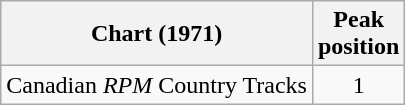<table class="wikitable">
<tr>
<th align="left">Chart (1971)</th>
<th align="center">Peak<br>position</th>
</tr>
<tr>
<td align="left">Canadian <em>RPM</em> Country Tracks</td>
<td align="center">1</td>
</tr>
</table>
